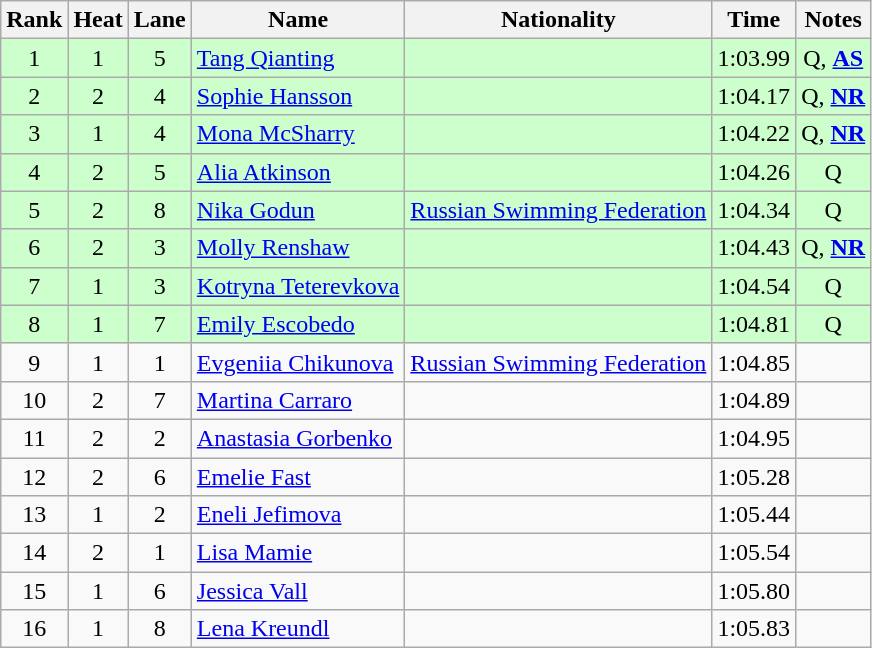<table class="wikitable sortable" style="text-align:center">
<tr>
<th>Rank</th>
<th>Heat</th>
<th>Lane</th>
<th>Name</th>
<th>Nationality</th>
<th>Time</th>
<th>Notes</th>
</tr>
<tr bgcolor=ccffcc>
<td>1</td>
<td>1</td>
<td>5</td>
<td align=left><a href='#'>Tang Qianting</a></td>
<td align=left></td>
<td>1:03.99</td>
<td>Q, <strong><a href='#'>AS</a></strong></td>
</tr>
<tr bgcolor=ccffcc>
<td>2</td>
<td>2</td>
<td>4</td>
<td align=left><a href='#'>Sophie Hansson</a></td>
<td align=left></td>
<td>1:04.17</td>
<td>Q, <strong><a href='#'>NR</a></strong></td>
</tr>
<tr bgcolor=ccffcc>
<td>3</td>
<td>1</td>
<td>4</td>
<td align=left><a href='#'>Mona McSharry</a></td>
<td align=left></td>
<td>1:04.22</td>
<td>Q, <strong><a href='#'>NR</a></strong></td>
</tr>
<tr bgcolor=ccffcc>
<td>4</td>
<td>2</td>
<td>5</td>
<td align=left><a href='#'>Alia Atkinson</a></td>
<td align=left></td>
<td>1:04.26</td>
<td>Q</td>
</tr>
<tr bgcolor=ccffcc>
<td>5</td>
<td>2</td>
<td>8</td>
<td align=left><a href='#'>Nika Godun</a></td>
<td align=left><a href='#'>Russian Swimming Federation</a></td>
<td>1:04.34</td>
<td>Q</td>
</tr>
<tr bgcolor=ccffcc>
<td>6</td>
<td>2</td>
<td>3</td>
<td align=left><a href='#'>Molly Renshaw</a></td>
<td align=left></td>
<td>1:04.43</td>
<td>Q, <strong><a href='#'>NR</a></strong></td>
</tr>
<tr bgcolor=ccffcc>
<td>7</td>
<td>1</td>
<td>3</td>
<td align=left><a href='#'>Kotryna Teterevkova</a></td>
<td align=left></td>
<td>1:04.54</td>
<td>Q</td>
</tr>
<tr bgcolor=ccffcc>
<td>8</td>
<td>1</td>
<td>7</td>
<td align=left><a href='#'>Emily Escobedo</a></td>
<td align=left></td>
<td>1:04.81</td>
<td>Q</td>
</tr>
<tr>
<td>9</td>
<td>1</td>
<td>1</td>
<td align=left><a href='#'>Evgeniia Chikunova</a></td>
<td align=left><a href='#'>Russian Swimming Federation</a></td>
<td>1:04.85</td>
<td></td>
</tr>
<tr>
<td>10</td>
<td>2</td>
<td>7</td>
<td align=left><a href='#'>Martina Carraro</a></td>
<td align=left></td>
<td>1:04.89</td>
<td></td>
</tr>
<tr>
<td>11</td>
<td>2</td>
<td>2</td>
<td align=left><a href='#'>Anastasia Gorbenko</a></td>
<td align=left></td>
<td>1:04.95</td>
<td></td>
</tr>
<tr>
<td>12</td>
<td>2</td>
<td>6</td>
<td align=left><a href='#'>Emelie Fast</a></td>
<td align=left></td>
<td>1:05.28</td>
<td></td>
</tr>
<tr>
<td>13</td>
<td>1</td>
<td>2</td>
<td align=left><a href='#'>Eneli Jefimova</a></td>
<td align=left></td>
<td>1:05.44</td>
<td></td>
</tr>
<tr>
<td>14</td>
<td>2</td>
<td>1</td>
<td align=left><a href='#'>Lisa Mamie</a></td>
<td align=left></td>
<td>1:05.54</td>
<td></td>
</tr>
<tr>
<td>15</td>
<td>1</td>
<td>6</td>
<td align=left><a href='#'>Jessica Vall</a></td>
<td align=left></td>
<td>1:05.80</td>
<td></td>
</tr>
<tr>
<td>16</td>
<td>1</td>
<td>8</td>
<td align=left><a href='#'>Lena Kreundl</a></td>
<td align=left></td>
<td>1:05.83</td>
<td></td>
</tr>
</table>
